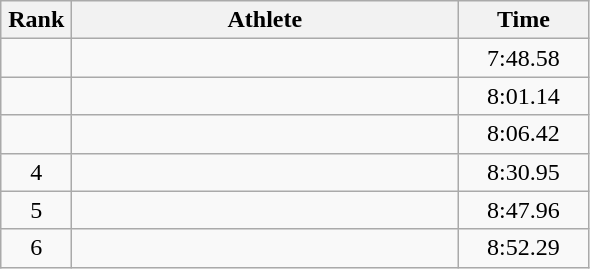<table class=wikitable style="text-align:center">
<tr>
<th width=40>Rank</th>
<th width=250>Athlete</th>
<th width=80>Time</th>
</tr>
<tr>
<td></td>
<td align=left></td>
<td>7:48.58</td>
</tr>
<tr>
<td></td>
<td align=left></td>
<td>8:01.14</td>
</tr>
<tr>
<td></td>
<td align=left></td>
<td>8:06.42</td>
</tr>
<tr>
<td>4</td>
<td align=left></td>
<td>8:30.95</td>
</tr>
<tr>
<td>5</td>
<td align=left></td>
<td>8:47.96</td>
</tr>
<tr>
<td>6</td>
<td align=left></td>
<td>8:52.29</td>
</tr>
</table>
